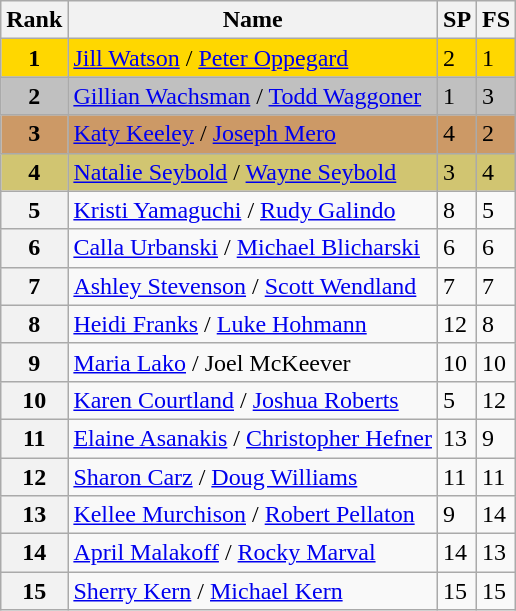<table class="wikitable">
<tr>
<th>Rank</th>
<th>Name</th>
<th>SP</th>
<th>FS</th>
</tr>
<tr bgcolor="gold">
<td align="center"><strong>1</strong></td>
<td><a href='#'>Jill Watson</a> / <a href='#'>Peter Oppegard</a></td>
<td>2</td>
<td>1</td>
</tr>
<tr bgcolor="silver">
<td align="center"><strong>2</strong></td>
<td><a href='#'>Gillian Wachsman</a> / <a href='#'>Todd Waggoner</a></td>
<td>1</td>
<td>3</td>
</tr>
<tr bgcolor="cc9966">
<td align="center"><strong>3</strong></td>
<td><a href='#'>Katy Keeley</a> / <a href='#'>Joseph Mero</a></td>
<td>4</td>
<td>2</td>
</tr>
<tr bgcolor="#d1c571">
<td align="center"><strong>4</strong></td>
<td><a href='#'>Natalie Seybold</a> / <a href='#'>Wayne Seybold</a></td>
<td>3</td>
<td>4</td>
</tr>
<tr>
<th>5</th>
<td><a href='#'>Kristi Yamaguchi</a> / <a href='#'>Rudy Galindo</a></td>
<td>8</td>
<td>5</td>
</tr>
<tr>
<th>6</th>
<td><a href='#'>Calla Urbanski</a> / <a href='#'>Michael Blicharski</a></td>
<td>6</td>
<td>6</td>
</tr>
<tr>
<th>7</th>
<td><a href='#'>Ashley Stevenson</a> / <a href='#'>Scott Wendland</a></td>
<td>7</td>
<td>7</td>
</tr>
<tr>
<th>8</th>
<td><a href='#'>Heidi Franks</a> / <a href='#'>Luke Hohmann</a></td>
<td>12</td>
<td>8</td>
</tr>
<tr>
<th>9</th>
<td><a href='#'>Maria Lako</a> / Joel McKeever</td>
<td>10</td>
<td>10</td>
</tr>
<tr>
<th>10</th>
<td><a href='#'>Karen Courtland</a> / <a href='#'>Joshua Roberts</a></td>
<td>5</td>
<td>12</td>
</tr>
<tr>
<th>11</th>
<td><a href='#'>Elaine Asanakis</a> / <a href='#'>Christopher Hefner</a></td>
<td>13</td>
<td>9</td>
</tr>
<tr>
<th>12</th>
<td><a href='#'>Sharon Carz</a> / <a href='#'>Doug Williams</a></td>
<td>11</td>
<td>11</td>
</tr>
<tr>
<th>13</th>
<td><a href='#'>Kellee Murchison</a> / <a href='#'>Robert Pellaton</a></td>
<td>9</td>
<td>14</td>
</tr>
<tr>
<th>14</th>
<td><a href='#'>April Malakoff</a> / <a href='#'>Rocky Marval</a></td>
<td>14</td>
<td>13</td>
</tr>
<tr>
<th>15</th>
<td><a href='#'>Sherry Kern</a> / <a href='#'>Michael Kern</a></td>
<td>15</td>
<td>15</td>
</tr>
</table>
